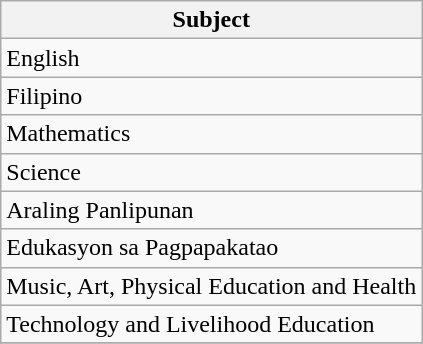<table class="wikitable">
<tr>
<th>Subject</th>
</tr>
<tr>
<td>English</td>
</tr>
<tr>
<td>Filipino</td>
</tr>
<tr>
<td>Mathematics</td>
</tr>
<tr>
<td>Science</td>
</tr>
<tr>
<td>Araling Panlipunan</td>
</tr>
<tr>
<td>Edukasyon sa Pagpapakatao</td>
</tr>
<tr>
<td>Music, Art, Physical Education and Health</td>
</tr>
<tr>
<td>Technology and Livelihood Education</td>
</tr>
<tr>
</tr>
</table>
